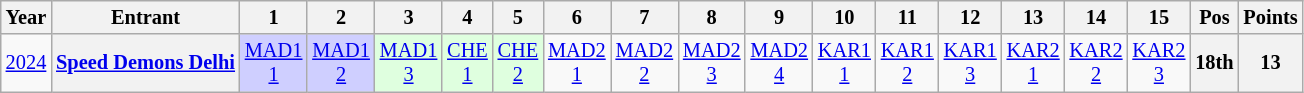<table class="wikitable" style="text-align:center; font-size:85%">
<tr>
<th>Year</th>
<th>Entrant</th>
<th>1</th>
<th>2</th>
<th>3</th>
<th>4</th>
<th>5</th>
<th>6</th>
<th>7</th>
<th>8</th>
<th>9</th>
<th>10</th>
<th>11</th>
<th>12</th>
<th>13</th>
<th>14</th>
<th>15</th>
<th>Pos</th>
<th>Points</th>
</tr>
<tr>
<td><a href='#'>2024</a></td>
<th nowrap><a href='#'>Speed Demons Delhi</a></th>
<td style="background:#CFCFFF;"><a href='#'>MAD1<br>1</a><br></td>
<td style="background:#CFCFFF;"><a href='#'>MAD1<br>2</a><br></td>
<td style="background:#DFFFDF;"><a href='#'>MAD1<br>3</a><br></td>
<td style="background:#DFFFDF;"><a href='#'>CHE<br>1</a><br></td>
<td style="background:#DFFFDF;"><a href='#'>CHE<br>2</a><br></td>
<td style="background:#;"><a href='#'>MAD2<br>1</a></td>
<td style="background:#;"><a href='#'>MAD2<br>2</a></td>
<td style="background:#;"><a href='#'>MAD2<br>3</a></td>
<td style="background:#;"><a href='#'>MAD2<br>4</a></td>
<td style="background:#;"><a href='#'>KAR1<br>1</a></td>
<td style="background:#;"><a href='#'>KAR1<br>2</a></td>
<td style="background:#;"><a href='#'>KAR1<br>3</a></td>
<td style="background:#;"><a href='#'>KAR2<br>1</a></td>
<td style="background:#;"><a href='#'>KAR2<br>2</a></td>
<td style="background:#;"><a href='#'>KAR2<br>3</a></td>
<th>18th</th>
<th>13</th>
</tr>
</table>
